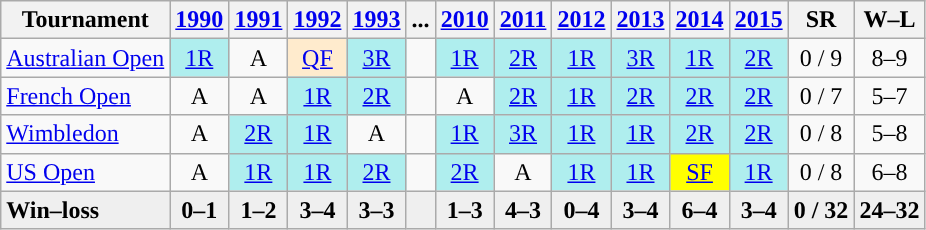<table class="wikitable" style="text-align:center;">
<tr>
<th>Tournament</th>
<th><a href='#'>1990</a></th>
<th><a href='#'>1991</a></th>
<th><a href='#'>1992</a></th>
<th><a href='#'>1993</a></th>
<th>...</th>
<th><a href='#'>2010</a></th>
<th><a href='#'>2011</a></th>
<th><a href='#'>2012</a></th>
<th><a href='#'>2013</a></th>
<th><a href='#'>2014</a></th>
<th><a href='#'>2015</a></th>
<th>SR</th>
<th>W–L</th>
</tr>
<tr>
<td align="left"><a href='#'>Australian Open</a></td>
<td bgcolor="#afeeee"><a href='#'>1R</a></td>
<td>A</td>
<td bgcolor="#ffebcd"><a href='#'>QF</a></td>
<td bgcolor="#afeeee"><a href='#'>3R</a></td>
<td></td>
<td bgcolor="#afeeee"><a href='#'>1R</a></td>
<td bgcolor="#afeeee"><a href='#'>2R</a></td>
<td bgcolor="#afeeee"><a href='#'>1R</a></td>
<td bgcolor="#afeeee"><a href='#'>3R</a></td>
<td bgcolor="#afeeee"><a href='#'>1R</a></td>
<td bgcolor="#afeeee"><a href='#'>2R</a></td>
<td>0 / 9</td>
<td>8–9</td>
</tr>
<tr>
<td align="left"><a href='#'>French Open</a></td>
<td>A</td>
<td>A</td>
<td bgcolor="#afeeee"><a href='#'>1R</a></td>
<td bgcolor="#afeeee"><a href='#'>2R</a></td>
<td></td>
<td>A</td>
<td bgcolor="#afeeee"><a href='#'>2R</a></td>
<td bgcolor="#afeeee"><a href='#'>1R</a></td>
<td bgcolor="#afeeee"><a href='#'>2R</a></td>
<td bgcolor="#afeeee"><a href='#'>2R</a></td>
<td bgcolor="#afeeee"><a href='#'>2R</a></td>
<td>0 / 7</td>
<td>5–7</td>
</tr>
<tr>
<td align="left"><a href='#'>Wimbledon</a></td>
<td>A</td>
<td bgcolor="#afeeee"><a href='#'>2R</a></td>
<td bgcolor="#afeeee"><a href='#'>1R</a></td>
<td>A</td>
<td></td>
<td bgcolor="#afeeee"><a href='#'>1R</a></td>
<td bgcolor="#afeeee"><a href='#'>3R</a></td>
<td bgcolor="#afeeee"><a href='#'>1R</a></td>
<td bgcolor="#afeeee"><a href='#'>1R</a></td>
<td bgcolor="#afeeee"><a href='#'>2R</a></td>
<td bgcolor="#afeeee"><a href='#'>2R</a></td>
<td>0 / 8</td>
<td>5–8</td>
</tr>
<tr>
<td align="left"><a href='#'>US Open</a></td>
<td>A</td>
<td bgcolor="#afeeee"><a href='#'>1R</a></td>
<td bgcolor="#afeeee"><a href='#'>1R</a></td>
<td bgcolor="#afeeee"><a href='#'>2R</a></td>
<td></td>
<td bgcolor="#afeeee"><a href='#'>2R</a></td>
<td>A</td>
<td bgcolor="#afeeee"><a href='#'>1R</a></td>
<td bgcolor="#afeeee"><a href='#'>1R</a></td>
<td bgcolor="yellow"><a href='#'>SF</a></td>
<td bgcolor="#afeeee"><a href='#'>1R</a></td>
<td>0 / 8</td>
<td>6–8</td>
</tr>
<tr style=background:#efefef;font-weight:bold>
<td style="text-align:left">Win–loss</td>
<td>0–1</td>
<td>1–2</td>
<td>3–4</td>
<td>3–3</td>
<td></td>
<td>1–3</td>
<td>4–3</td>
<td>0–4</td>
<td>3–4</td>
<td>6–4</td>
<td>3–4</td>
<td>0 / 32</td>
<td>24–32</td>
</tr>
</table>
